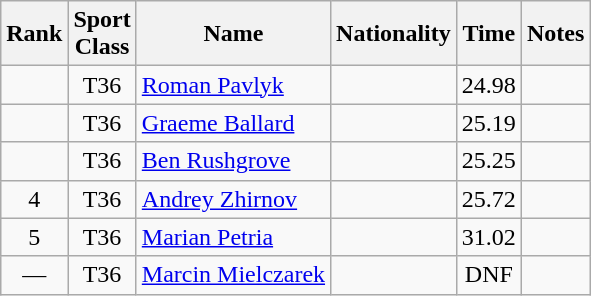<table class="wikitable sortable" style="text-align:center">
<tr>
<th>Rank</th>
<th>Sport<br>Class</th>
<th>Name</th>
<th>Nationality</th>
<th>Time</th>
<th>Notes</th>
</tr>
<tr>
<td></td>
<td>T36</td>
<td align=left><a href='#'>Roman Pavlyk</a></td>
<td align=left></td>
<td>24.98</td>
<td></td>
</tr>
<tr>
<td></td>
<td>T36</td>
<td align=left><a href='#'>Graeme Ballard</a></td>
<td align=left></td>
<td>25.19</td>
<td></td>
</tr>
<tr>
<td></td>
<td>T36</td>
<td align=left><a href='#'>Ben Rushgrove</a></td>
<td align=left></td>
<td>25.25</td>
<td></td>
</tr>
<tr>
<td>4</td>
<td>T36</td>
<td align=left><a href='#'>Andrey Zhirnov</a></td>
<td align=left></td>
<td>25.72</td>
<td></td>
</tr>
<tr>
<td>5</td>
<td>T36</td>
<td align=left><a href='#'>Marian Petria</a></td>
<td align=left></td>
<td>31.02</td>
<td></td>
</tr>
<tr>
<td>—</td>
<td>T36</td>
<td align=left><a href='#'>Marcin Mielczarek</a></td>
<td align=left></td>
<td>DNF</td>
<td></td>
</tr>
</table>
